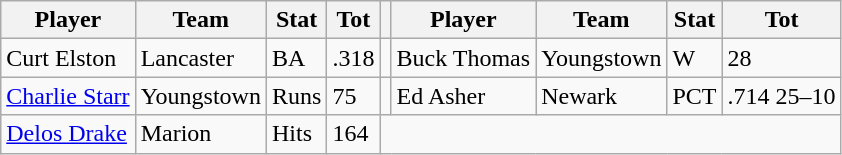<table class="wikitable">
<tr>
<th>Player</th>
<th>Team</th>
<th>Stat</th>
<th>Tot</th>
<th></th>
<th>Player</th>
<th>Team</th>
<th>Stat</th>
<th>Tot</th>
</tr>
<tr>
<td>Curt Elston</td>
<td>Lancaster</td>
<td>BA</td>
<td>.318</td>
<td></td>
<td>Buck Thomas</td>
<td>Youngstown</td>
<td>W</td>
<td>28</td>
</tr>
<tr>
<td><a href='#'>Charlie Starr</a></td>
<td>Youngstown</td>
<td>Runs</td>
<td>75</td>
<td></td>
<td>Ed Asher</td>
<td>Newark</td>
<td>PCT</td>
<td>.714 25–10</td>
</tr>
<tr>
<td><a href='#'>Delos Drake</a></td>
<td>Marion</td>
<td>Hits</td>
<td>164</td>
</tr>
</table>
